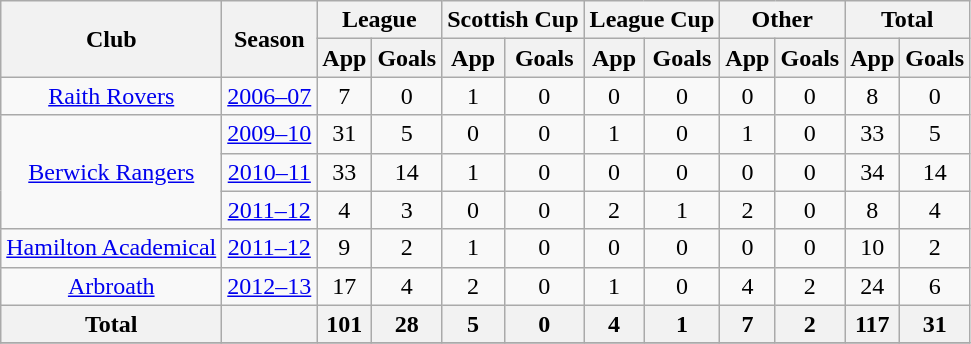<table class="wikitable">
<tr>
<th rowspan=2>Club</th>
<th rowspan=2>Season</th>
<th colspan=2>League</th>
<th colspan=2>Scottish Cup</th>
<th colspan=2>League Cup</th>
<th colspan=2>Other</th>
<th colspan=2>Total</th>
</tr>
<tr>
<th>App</th>
<th>Goals</th>
<th>App</th>
<th>Goals</th>
<th>App</th>
<th>Goals</th>
<th>App</th>
<th>Goals</th>
<th>App</th>
<th>Goals</th>
</tr>
<tr align=center>
<td rowspan=1><a href='#'>Raith Rovers</a></td>
<td><a href='#'>2006–07</a></td>
<td>7</td>
<td>0</td>
<td>1</td>
<td>0</td>
<td>0</td>
<td>0</td>
<td>0</td>
<td>0</td>
<td>8</td>
<td>0</td>
</tr>
<tr align=center>
<td rowspan=3><a href='#'>Berwick Rangers</a></td>
<td><a href='#'>2009–10</a></td>
<td>31</td>
<td>5</td>
<td>0</td>
<td>0</td>
<td>1</td>
<td>0</td>
<td>1</td>
<td>0</td>
<td>33</td>
<td>5</td>
</tr>
<tr align=center>
<td><a href='#'>2010–11</a></td>
<td>33</td>
<td>14</td>
<td>1</td>
<td>0</td>
<td>0</td>
<td>0</td>
<td>0</td>
<td>0</td>
<td>34</td>
<td>14</td>
</tr>
<tr align=center>
<td><a href='#'>2011–12</a></td>
<td>4</td>
<td>3</td>
<td>0</td>
<td>0</td>
<td>2</td>
<td>1</td>
<td>2</td>
<td>0</td>
<td>8</td>
<td>4</td>
</tr>
<tr align=center>
<td rowspan=1><a href='#'>Hamilton Academical</a></td>
<td><a href='#'>2011–12</a></td>
<td>9</td>
<td>2</td>
<td>1</td>
<td>0</td>
<td>0</td>
<td>0</td>
<td>0</td>
<td>0</td>
<td>10</td>
<td>2</td>
</tr>
<tr align=center>
<td rowspan=1><a href='#'>Arbroath</a></td>
<td><a href='#'>2012–13</a></td>
<td>17</td>
<td>4</td>
<td>2</td>
<td>0</td>
<td>1</td>
<td>0</td>
<td>4</td>
<td>2</td>
<td>24</td>
<td>6</td>
</tr>
<tr align=center>
<th>Total</th>
<th></th>
<th>101</th>
<th>28</th>
<th>5</th>
<th>0</th>
<th>4</th>
<th>1</th>
<th>7</th>
<th>2</th>
<th>117</th>
<th>31</th>
</tr>
<tr>
</tr>
</table>
